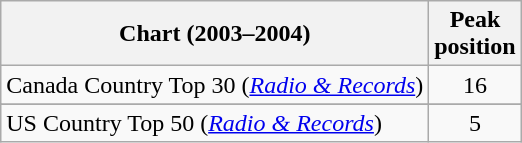<table class="wikitable sortable">
<tr>
<th align="left">Chart (2003–2004)</th>
<th align="center">Peak<br>position</th>
</tr>
<tr>
<td>Canada Country Top 30 (<em><a href='#'>Radio & Records</a></em>)</td>
<td align="center">16</td>
</tr>
<tr>
</tr>
<tr>
</tr>
<tr>
<td>US Country Top 50 (<em><a href='#'>Radio & Records</a></em>)</td>
<td align="center">5</td>
</tr>
</table>
